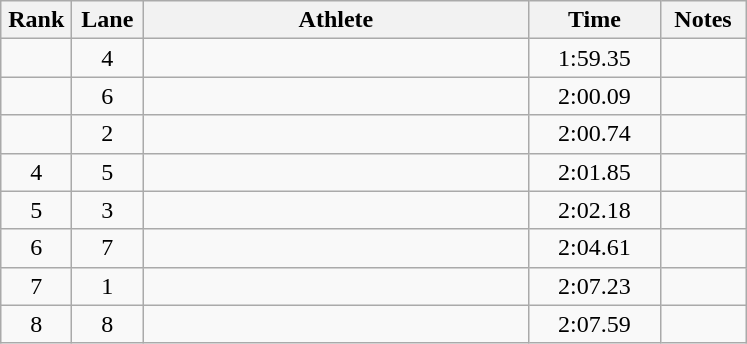<table class="wikitable sortable" style="text-align:center">
<tr>
<th width=40>Rank</th>
<th width=40>Lane</th>
<th width=250>Athlete</th>
<th width=80>Time</th>
<th width=50>Notes</th>
</tr>
<tr>
<td></td>
<td>4</td>
<td align=left></td>
<td>1:59.35</td>
<td></td>
</tr>
<tr>
<td></td>
<td>6</td>
<td align=left></td>
<td>2:00.09</td>
<td></td>
</tr>
<tr>
<td></td>
<td>2</td>
<td align=left></td>
<td>2:00.74</td>
<td></td>
</tr>
<tr>
<td>4</td>
<td>5</td>
<td align=left></td>
<td>2:01.85</td>
<td></td>
</tr>
<tr>
<td>5</td>
<td>3</td>
<td align=left></td>
<td>2:02.18</td>
<td></td>
</tr>
<tr>
<td>6</td>
<td>7</td>
<td align=left></td>
<td>2:04.61</td>
<td></td>
</tr>
<tr>
<td>7</td>
<td>1</td>
<td align=left></td>
<td>2:07.23</td>
<td></td>
</tr>
<tr>
<td>8</td>
<td>8</td>
<td align=left></td>
<td>2:07.59</td>
<td></td>
</tr>
</table>
